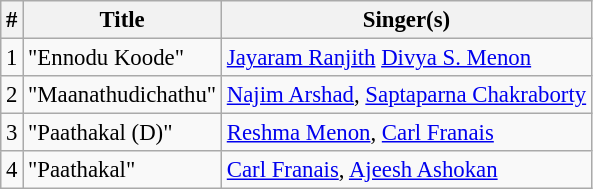<table class="wikitable" style="font-size:95%;">
<tr>
<th>#</th>
<th>Title</th>
<th>Singer(s)</th>
</tr>
<tr>
<td>1</td>
<td>"Ennodu Koode"</td>
<td><a href='#'>Jayaram Ranjith</a> <a href='#'>Divya S. Menon</a></td>
</tr>
<tr>
<td>2</td>
<td>"Maanathudichathu"</td>
<td><a href='#'>Najim Arshad</a>, <a href='#'>Saptaparna Chakraborty</a></td>
</tr>
<tr>
<td>3</td>
<td>"Paathakal (D)"</td>
<td><a href='#'>Reshma Menon</a>, <a href='#'>Carl Franais</a></td>
</tr>
<tr>
<td>4</td>
<td>"Paathakal"</td>
<td><a href='#'>Carl Franais</a>, <a href='#'>Ajeesh Ashokan</a></td>
</tr>
</table>
